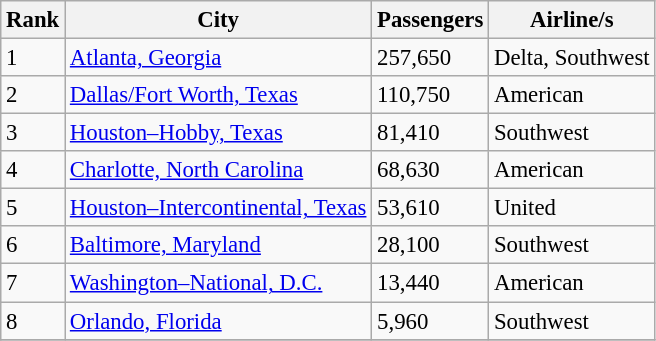<table class="wikitable sortable" style="font-size: 95%" width= align=>
<tr>
<th>Rank</th>
<th>City</th>
<th>Passengers</th>
<th>Airline/s</th>
</tr>
<tr>
<td>1</td>
<td> <a href='#'>Atlanta, Georgia</a></td>
<td>257,650</td>
<td>Delta, Southwest</td>
</tr>
<tr>
<td>2</td>
<td> <a href='#'>Dallas/Fort Worth, Texas</a></td>
<td>110,750</td>
<td>American</td>
</tr>
<tr>
<td>3</td>
<td> <a href='#'>Houston–Hobby, Texas</a></td>
<td>81,410</td>
<td>Southwest</td>
</tr>
<tr>
<td>4</td>
<td> <a href='#'>Charlotte, North Carolina</a></td>
<td>68,630</td>
<td>American</td>
</tr>
<tr>
<td>5</td>
<td> <a href='#'>Houston–Intercontinental, Texas</a></td>
<td>53,610</td>
<td>United</td>
</tr>
<tr>
<td>6</td>
<td> <a href='#'>Baltimore, Maryland</a></td>
<td>28,100</td>
<td>Southwest</td>
</tr>
<tr>
<td>7</td>
<td> <a href='#'>Washington–National, D.C.</a></td>
<td>13,440</td>
<td>American</td>
</tr>
<tr>
<td>8</td>
<td> <a href='#'>Orlando, Florida</a></td>
<td>5,960</td>
<td>Southwest</td>
</tr>
<tr>
</tr>
</table>
